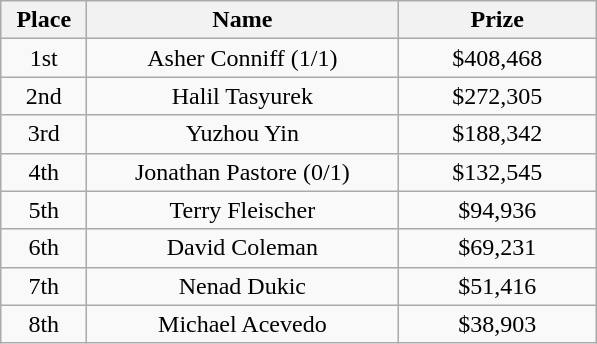<table class="wikitable">
<tr>
<th width="50">Place</th>
<th width="200">Name</th>
<th width="125">Prize</th>
</tr>
<tr>
<td align = "center">1st</td>
<td align = "center"> Asher Conniff (1/1)</td>
<td align = "center">$408,468</td>
</tr>
<tr>
<td align = "center">2nd</td>
<td align = "center"> Halil Tasyurek</td>
<td align = "center">$272,305</td>
</tr>
<tr>
<td align = "center">3rd</td>
<td align = "center"> Yuzhou Yin</td>
<td align = "center">$188,342</td>
</tr>
<tr>
<td align = "center">4th</td>
<td align = "center"> Jonathan Pastore (0/1)</td>
<td align = "center">$132,545</td>
</tr>
<tr>
<td align = "center">5th</td>
<td align = "center"> Terry Fleischer</td>
<td align = "center">$94,936</td>
</tr>
<tr>
<td align = "center">6th</td>
<td align = "center"> David Coleman</td>
<td align = "center">$69,231</td>
</tr>
<tr>
<td align = "center">7th</td>
<td align = "center"> Nenad Dukic</td>
<td align = "center">$51,416</td>
</tr>
<tr>
<td align = "center">8th</td>
<td align = "center"> Michael Acevedo</td>
<td align = "center">$38,903</td>
</tr>
</table>
